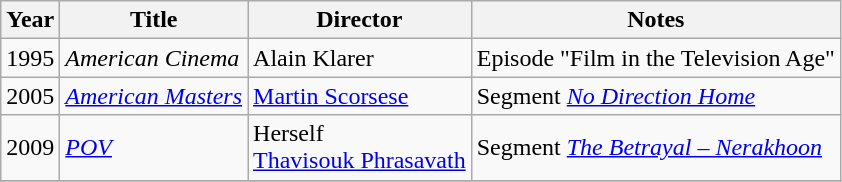<table class="wikitable">
<tr>
<th>Year</th>
<th>Title</th>
<th>Director</th>
<th>Notes</th>
</tr>
<tr>
<td>1995</td>
<td><em>American Cinema</em></td>
<td>Alain Klarer</td>
<td>Episode "Film in the Television Age"</td>
</tr>
<tr>
<td>2005</td>
<td><em><a href='#'>American Masters</a></em></td>
<td><a href='#'>Martin Scorsese</a></td>
<td>Segment <em><a href='#'>No Direction Home</a></em></td>
</tr>
<tr>
<td>2009</td>
<td><em><a href='#'>POV</a></em></td>
<td>Herself<br><a href='#'>Thavisouk Phrasavath</a></td>
<td>Segment <em><a href='#'>The Betrayal – Nerakhoon</a></em></td>
</tr>
<tr>
</tr>
</table>
